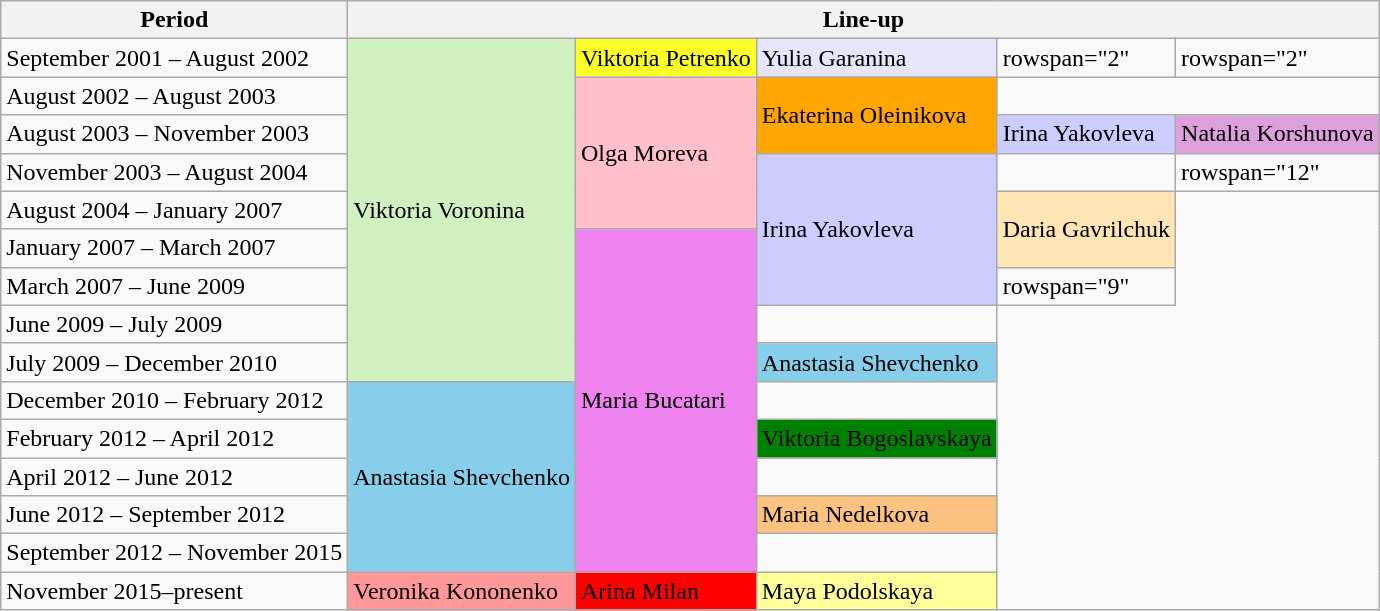<table Class="wikitable">
<tr>
<th>Period</th>
<th colspan="5">Line-up</th>
</tr>
<tr>
<td>September 2001 – August 2002</td>
<td rowspan="9"  bgcolor=#d0f0c0>Viktoria Voronina</td>
<td bgcolor=#fbfe26>Viktoria Petrenko</td>
<td bgcolor=lavender>Yulia Garanina</td>
<td>rowspan="2"  </td>
<td>rowspan="2" </td>
</tr>
<tr>
<td>August 2002 – August 2003</td>
<td rowspan="4"  bgcolor=pink>Olga Moreva</td>
<td rowspan="2" bgcolor=orange>Ekaterina Oleinikova</td>
</tr>
<tr>
<td>August 2003 – November 2003</td>
<td bgcolor=#ccf>Irina Yakovleva</td>
<td bgcolor=#dda0dd>Natalia Korshunova</td>
</tr>
<tr>
<td>November 2003 – August 2004</td>
<td rowspan="4" bgcolor=#ccf>Irina Yakovleva</td>
<td></td>
<td>rowspan="12" </td>
</tr>
<tr>
<td>August 2004 – January 2007</td>
<td rowspan="2" bgcolor=#ffe5b4>Daria Gavrilchuk</td>
</tr>
<tr>
<td>January 2007 – March 2007</td>
<td rowspan="9" bgcolor=violet>Maria Bucatari</td>
</tr>
<tr>
<td>March 2007 – June 2009</td>
<td>rowspan="9" </td>
</tr>
<tr>
<td>June 2009 – July 2009</td>
<td></td>
</tr>
<tr>
<td>July 2009 – December 2010</td>
<td bgcolor=skyblue>Anastasia Shevchenko</td>
</tr>
<tr>
<td>December 2010 – February 2012</td>
<td rowspan="5" bgcolor=skyblue>Anastasia Shevchenko</td>
<td></td>
</tr>
<tr>
<td>February 2012 – April 2012</td>
<td bgcolor=green>Viktoria Bogoslavskaya</td>
</tr>
<tr>
<td>April 2012 – June 2012</td>
<td></td>
</tr>
<tr>
<td>June 2012 – September 2012</td>
<td bgcolor=#FBC28>Maria Nedelkova</td>
</tr>
<tr>
<td>September 2012 – November 2015</td>
<td></td>
</tr>
<tr>
<td>November 2015–present</td>
<td bgcolor=#ff9999>Veronika Kononenko</td>
<td bgcolor=red>Arina Milan</td>
<td bgcolor=#ffff99>Maya Podolskaya</td>
</tr>
</table>
